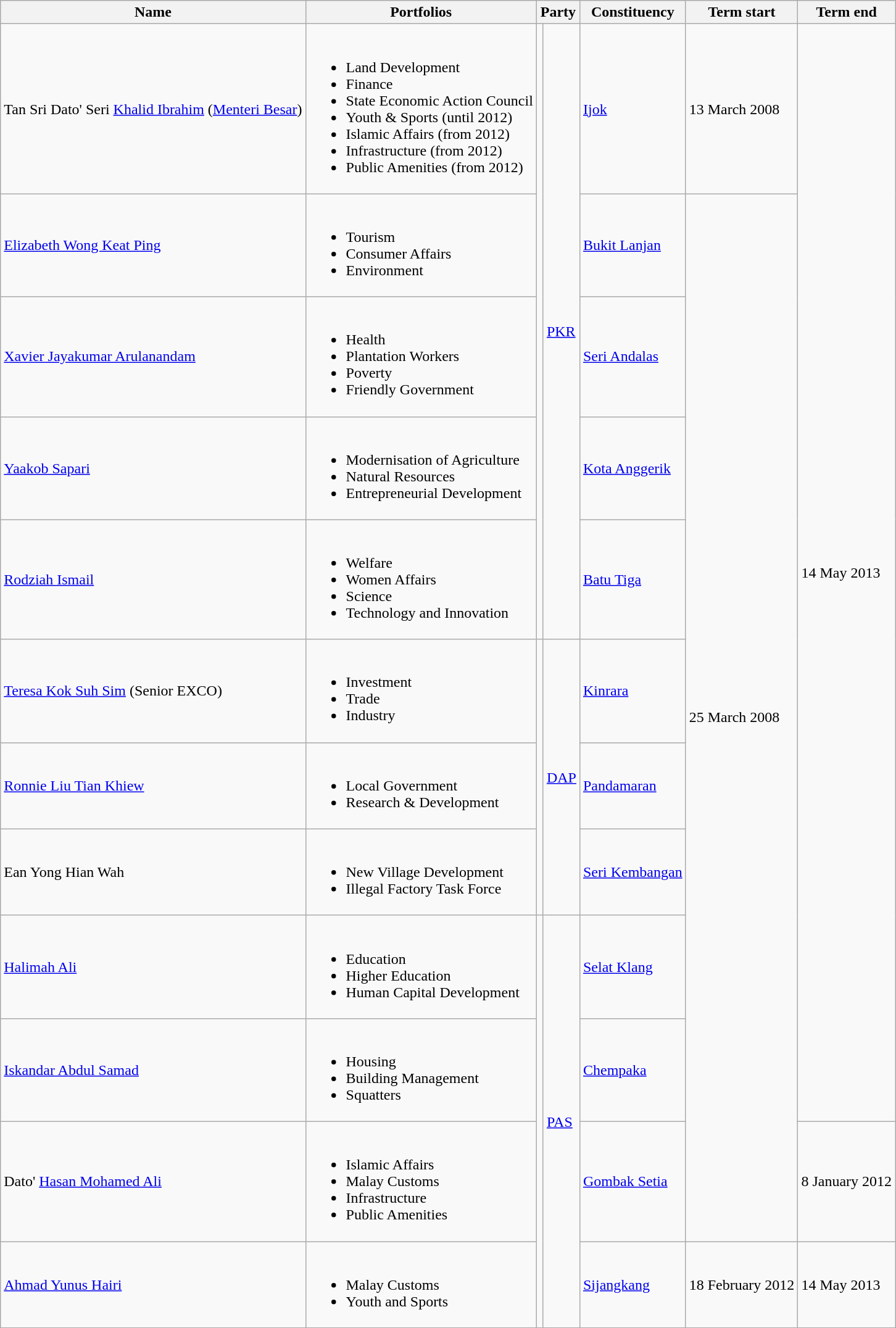<table class="wikitable">
<tr>
<th>Name</th>
<th>Portfolios</th>
<th colspan=2>Party</th>
<th>Constituency</th>
<th>Term start</th>
<th>Term end</th>
</tr>
<tr>
<td>Tan Sri Dato' Seri <a href='#'>Khalid Ibrahim</a> (<a href='#'>Menteri Besar</a>)</td>
<td><br><ul><li>Land Development</li><li>Finance</li><li>State Economic Action Council</li><li>Youth & Sports (until 2012)</li><li>Islamic Affairs (from 2012)</li><li>Infrastructure (from 2012)</li><li>Public Amenities (from 2012)</li></ul></td>
<td rowspan=5 bgcolor=></td>
<td rowspan=5><a href='#'>PKR</a></td>
<td><a href='#'>Ijok</a></td>
<td>13 March 2008</td>
<td rowspan="10">14 May 2013</td>
</tr>
<tr>
<td><a href='#'>Elizabeth Wong Keat Ping</a></td>
<td><br><ul><li>Tourism</li><li>Consumer Affairs</li><li>Environment</li></ul></td>
<td><a href='#'>Bukit Lanjan</a></td>
<td rowspan="10">25 March 2008</td>
</tr>
<tr>
<td><a href='#'>Xavier Jayakumar Arulanandam</a></td>
<td><br><ul><li>Health</li><li>Plantation Workers</li><li>Poverty</li><li>Friendly Government</li></ul></td>
<td><a href='#'>Seri Andalas</a></td>
</tr>
<tr>
<td><a href='#'>Yaakob Sapari</a></td>
<td><br><ul><li>Modernisation of Agriculture</li><li>Natural Resources</li><li>Entrepreneurial Development</li></ul></td>
<td><a href='#'>Kota Anggerik</a></td>
</tr>
<tr>
<td><a href='#'>Rodziah Ismail</a></td>
<td><br><ul><li>Welfare</li><li>Women Affairs</li><li>Science</li><li>Technology and Innovation</li></ul></td>
<td><a href='#'>Batu Tiga</a></td>
</tr>
<tr>
<td><a href='#'>Teresa Kok Suh Sim</a> (Senior EXCO)</td>
<td><br><ul><li>Investment</li><li>Trade</li><li>Industry</li></ul></td>
<td rowspan=3 bgcolor=></td>
<td rowspan="3"><a href='#'>DAP</a></td>
<td><a href='#'>Kinrara</a></td>
</tr>
<tr>
<td><a href='#'>Ronnie Liu Tian Khiew</a></td>
<td><br><ul><li>Local Government</li><li>Research & Development</li></ul></td>
<td><a href='#'>Pandamaran</a></td>
</tr>
<tr>
<td>Ean Yong Hian Wah</td>
<td><br><ul><li>New Village Development</li><li>Illegal Factory Task Force</li></ul></td>
<td><a href='#'>Seri Kembangan</a></td>
</tr>
<tr>
<td><a href='#'>Halimah Ali</a></td>
<td><br><ul><li>Education</li><li>Higher Education</li><li>Human Capital Development</li></ul></td>
<td rowspan=4 bgcolor=></td>
<td rowspan="4"><a href='#'>PAS</a></td>
<td><a href='#'>Selat Klang</a></td>
</tr>
<tr>
<td><a href='#'>Iskandar Abdul Samad</a></td>
<td><br><ul><li>Housing</li><li>Building Management</li><li>Squatters</li></ul></td>
<td><a href='#'>Chempaka</a></td>
</tr>
<tr>
<td>Dato' <a href='#'>Hasan Mohamed Ali</a></td>
<td><br><ul><li>Islamic Affairs</li><li>Malay Customs</li><li>Infrastructure</li><li>Public Amenities</li></ul></td>
<td><a href='#'>Gombak Setia</a></td>
<td>8 January 2012</td>
</tr>
<tr>
<td><a href='#'>Ahmad Yunus Hairi</a></td>
<td><br><ul><li>Malay Customs</li><li>Youth and Sports</li></ul></td>
<td><a href='#'>Sijangkang</a></td>
<td>18 February 2012</td>
<td>14 May 2013</td>
</tr>
<tr>
</tr>
</table>
